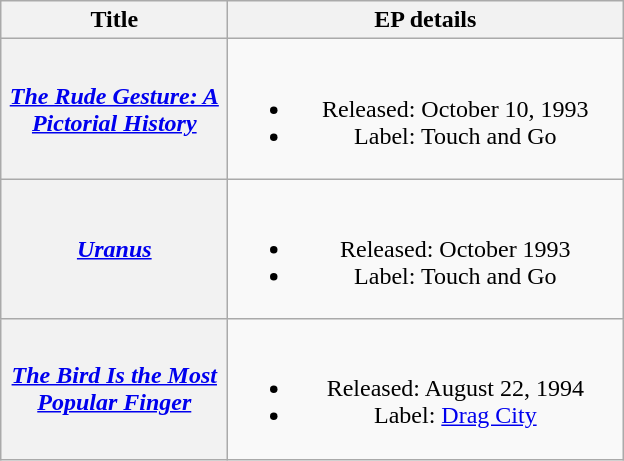<table class="wikitable plainrowheaders" style="text-align:center;">
<tr>
<th scope="col" style="width:9em;">Title</th>
<th scope="col" style="width:16em;">EP details</th>
</tr>
<tr>
<th scope="row"><em><a href='#'>The Rude Gesture: A Pictorial History</a></em></th>
<td><br><ul><li>Released: October 10, 1993</li><li>Label: Touch and Go</li></ul></td>
</tr>
<tr>
<th scope="row"><em><a href='#'>Uranus</a></em></th>
<td><br><ul><li>Released: October 1993</li><li>Label: Touch and Go</li></ul></td>
</tr>
<tr>
<th scope="row"><em><a href='#'>The Bird Is the Most Popular Finger</a></em></th>
<td><br><ul><li>Released: August 22, 1994</li><li>Label: <a href='#'>Drag City</a></li></ul></td>
</tr>
</table>
